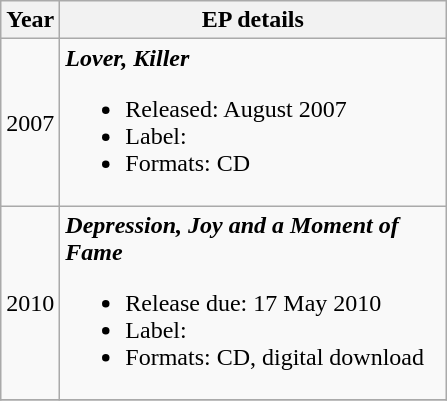<table class="wikitable" border="1">
<tr>
<th rowspan="1">Year</th>
<th rowspan="1" width="250">EP details</th>
</tr>
<tr>
<td>2007</td>
<td><strong><em>Lover, Killer</em></strong><br><ul><li>Released: August 2007</li><li>Label:</li><li>Formats: CD</li></ul></td>
</tr>
<tr>
<td>2010</td>
<td><strong><em>Depression, Joy and a Moment of Fame</em></strong><br><ul><li>Release due: 17 May 2010</li><li>Label:</li><li>Formats: CD, digital download</li></ul></td>
</tr>
<tr>
</tr>
</table>
